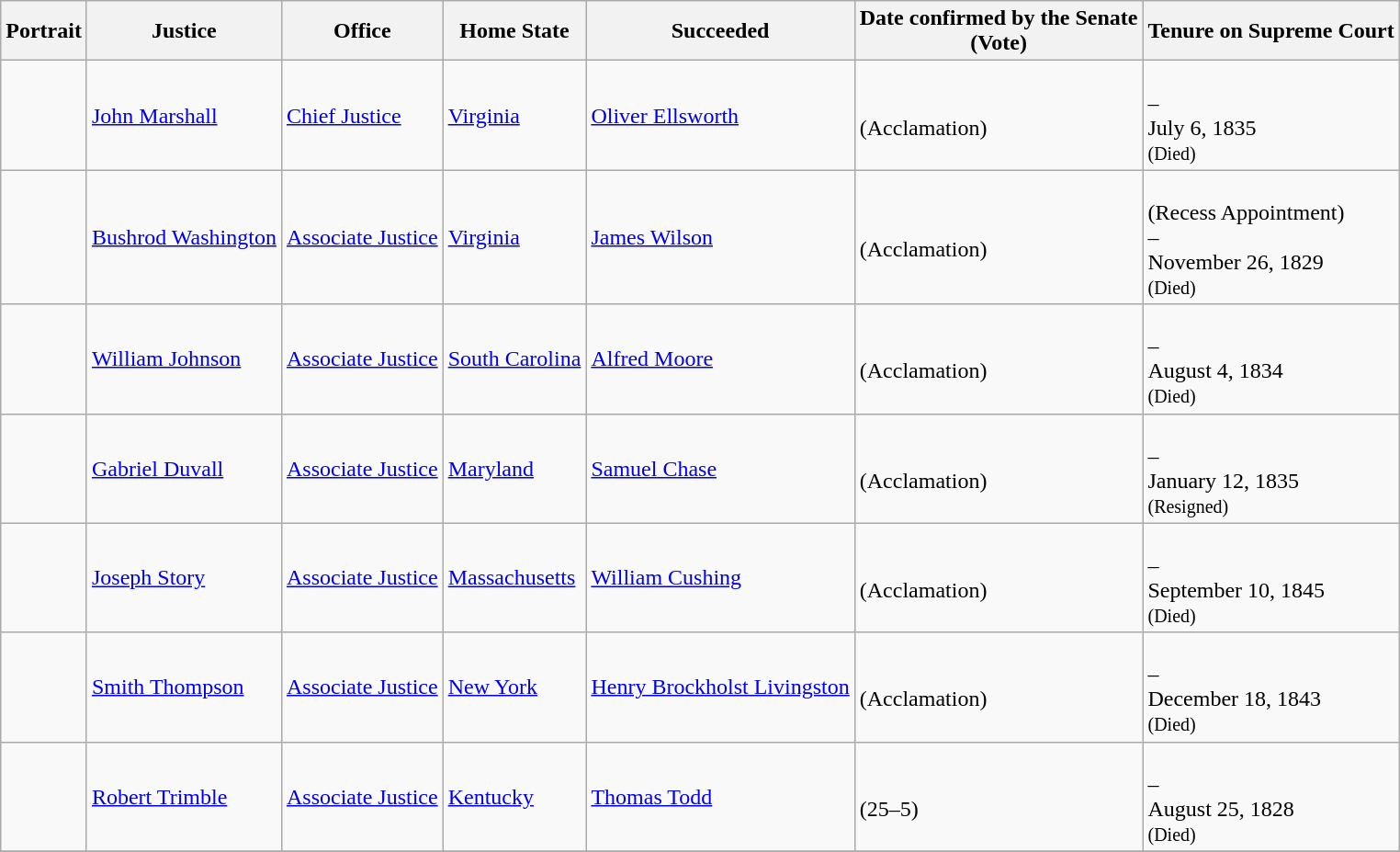<table class="wikitable sortable">
<tr>
<th>Portrait</th>
<th>Justice</th>
<th>Office</th>
<th>Home State</th>
<th>Succeeded</th>
<th>Date confirmed by the Senate<br>(Vote)</th>
<th>Tenure on Supreme Court</th>
</tr>
<tr>
<td></td>
<td><a href='#'>John Marshall</a></td>
<td><a href='#'>Chief Justice</a></td>
<td><a href='#'>Virginia</a></td>
<td><a href='#'>Oliver Ellsworth</a></td>
<td><br>(Acclamation)</td>
<td><br>–<br>July 6, 1835<br><small>(Died)</small></td>
</tr>
<tr>
<td></td>
<td><a href='#'>Bushrod Washington</a></td>
<td><a href='#'>Associate Justice</a></td>
<td><a href='#'>Virginia</a></td>
<td><a href='#'>James Wilson</a></td>
<td><br>(Acclamation)</td>
<td><br>(Recess Appointment)<br>–<br>November 26, 1829<br><small>(Died)</small></td>
</tr>
<tr>
<td></td>
<td><a href='#'>William Johnson</a></td>
<td><a href='#'>Associate Justice</a></td>
<td><a href='#'>South Carolina</a></td>
<td><a href='#'>Alfred Moore</a></td>
<td><br>(Acclamation)</td>
<td><br>–<br>August 4, 1834<br><small>(Died)</small></td>
</tr>
<tr>
<td></td>
<td><a href='#'>Gabriel Duvall</a><br></td>
<td><a href='#'>Associate Justice</a></td>
<td><a href='#'>Maryland</a></td>
<td><a href='#'>Samuel Chase</a></td>
<td><br>(Acclamation)</td>
<td><br>–<br>January 12, 1835<br><small>(Resigned)</small></td>
</tr>
<tr>
<td></td>
<td><a href='#'>Joseph Story</a><br></td>
<td><a href='#'>Associate Justice</a></td>
<td><a href='#'>Massachusetts</a></td>
<td><a href='#'>William Cushing</a></td>
<td><br>(Acclamation)</td>
<td><br>–<br>September 10, 1845<br><small>(Died)</small></td>
</tr>
<tr>
<td></td>
<td><a href='#'>Smith Thompson</a></td>
<td><a href='#'>Associate Justice</a></td>
<td><a href='#'>New York</a></td>
<td><a href='#'>Henry Brockholst Livingston</a></td>
<td><br>(Acclamation)</td>
<td><br>–<br>December 18, 1843<br><small>(Died)</small></td>
</tr>
<tr>
<td></td>
<td><a href='#'>Robert Trimble</a></td>
<td><a href='#'>Associate Justice</a></td>
<td><a href='#'>Kentucky</a></td>
<td><a href='#'>Thomas Todd</a></td>
<td><br>(25–5)</td>
<td><br>–<br>August 25, 1828<br><small>(Died)</small></td>
</tr>
<tr>
</tr>
</table>
